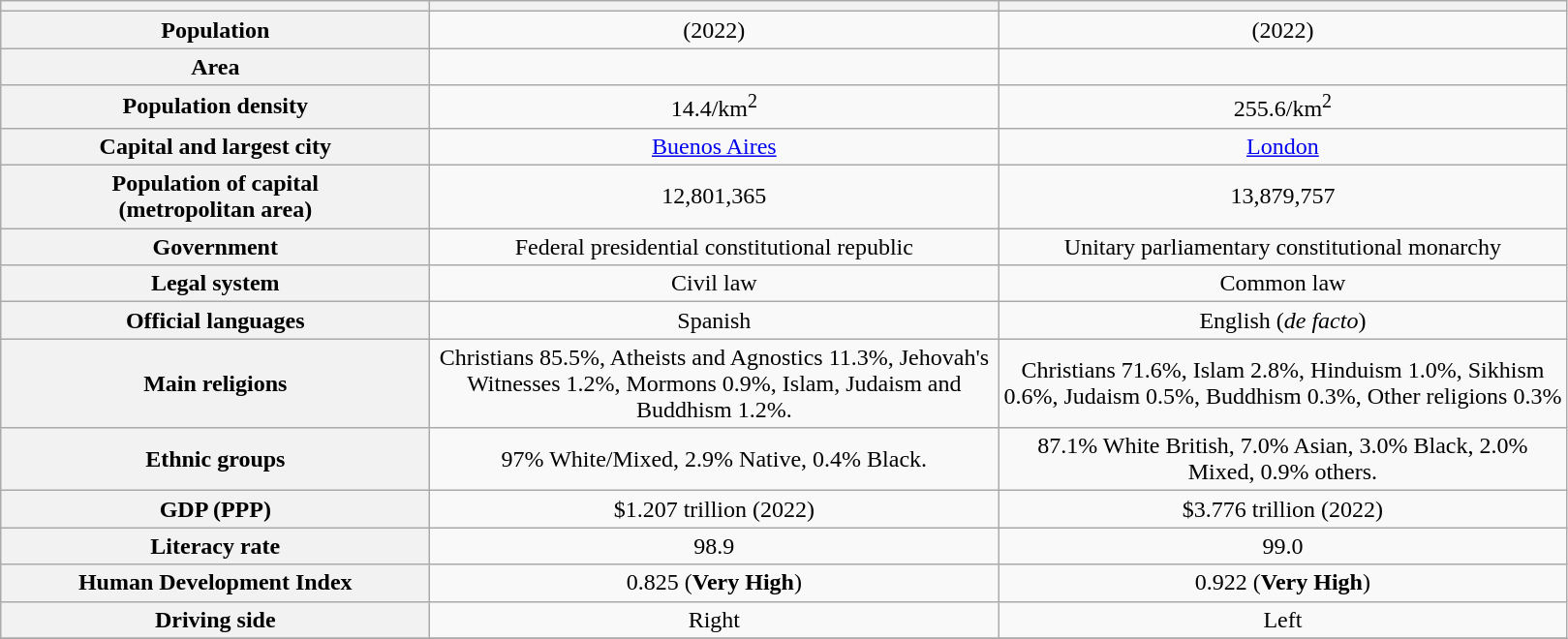<table class="wikitable" style="text-align:center;">
<tr>
<th style="width:18em;"></th>
<th style="width:24em;"></th>
<th style="width:24em;"></th>
</tr>
<tr>
<th>Population</th>
<td> (2022)</td>
<td> (2022)</td>
</tr>
<tr>
<th>Area</th>
<td></td>
<td></td>
</tr>
<tr>
<th>Population density</th>
<td>14.4/km<sup>2</sup></td>
<td>255.6/km<sup>2 </sup></td>
</tr>
<tr>
<th>Capital and largest city</th>
<td><a href='#'>Buenos Aires</a></td>
<td><a href='#'>London</a></td>
</tr>
<tr>
<th>Population of capital<br>(metropolitan area)</th>
<td>12,801,365</td>
<td>13,879,757</td>
</tr>
<tr>
<th>Government</th>
<td>Federal presidential constitutional republic</td>
<td>Unitary parliamentary constitutional monarchy</td>
</tr>
<tr>
<th>Legal system</th>
<td>Civil law</td>
<td>Common law</td>
</tr>
<tr>
<th>Official languages</th>
<td>Spanish</td>
<td>English (<em>de facto</em>)</td>
</tr>
<tr>
<th>Main religions</th>
<td>Christians 85.5%, Atheists and Agnostics 11.3%, Jehovah's Witnesses 1.2%, Mormons 0.9%, Islam, Judaism and Buddhism 1.2%.</td>
<td>Christians 71.6%, Islam 2.8%, Hinduism 1.0%, Sikhism 0.6%, Judaism 0.5%, Buddhism 0.3%, Other religions 0.3% </td>
</tr>
<tr>
<th scope="row">Ethnic groups</th>
<td>97% White/Mixed, 2.9% Native, 0.4% Black.</td>
<td>87.1% White British, 7.0% Asian, 3.0% Black, 2.0% Mixed, 0.9% others.</td>
</tr>
<tr>
<th scope="row">GDP (PPP)</th>
<td>$1.207 trillion (2022)</td>
<td>$3.776 trillion (2022)</td>
</tr>
<tr>
<th scope="row">Literacy rate</th>
<td>98.9</td>
<td>99.0</td>
</tr>
<tr>
<th scope="row">Human Development Index</th>
<td>0.825	(<strong>Very High</strong>)</td>
<td>0.922 (<strong>Very High</strong>)</td>
</tr>
<tr>
<th>Driving side</th>
<td>Right</td>
<td>Left</td>
</tr>
<tr>
</tr>
</table>
